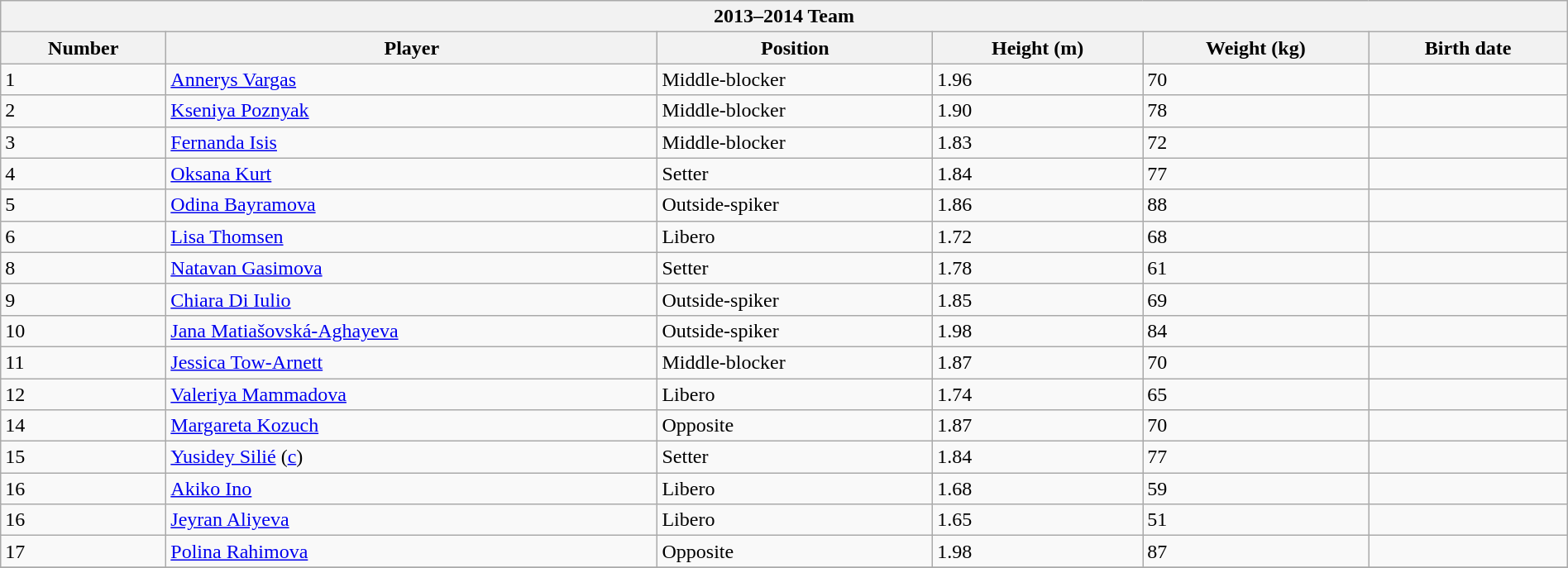<table class="wikitable collapsible collapsed" style="width:100%;">
<tr>
<th colspan=6><strong>2013–2014 Team</strong></th>
</tr>
<tr>
<th>Number</th>
<th>Player</th>
<th>Position</th>
<th>Height (m)</th>
<th>Weight (kg)</th>
<th>Birth date</th>
</tr>
<tr>
<td>1</td>
<td> <a href='#'>Annerys Vargas</a></td>
<td>Middle-blocker</td>
<td>1.96</td>
<td>70</td>
<td></td>
</tr>
<tr>
<td>2</td>
<td> <a href='#'>Kseniya Poznyak</a></td>
<td>Middle-blocker</td>
<td>1.90</td>
<td>78</td>
<td></td>
</tr>
<tr>
<td>3</td>
<td> <a href='#'>Fernanda Isis</a></td>
<td>Middle-blocker</td>
<td>1.83</td>
<td>72</td>
<td></td>
</tr>
<tr>
<td>4</td>
<td> <a href='#'>Oksana Kurt</a></td>
<td>Setter</td>
<td>1.84</td>
<td>77</td>
<td></td>
</tr>
<tr>
<td>5</td>
<td> <a href='#'>Odina Bayramova</a></td>
<td>Outside-spiker</td>
<td>1.86</td>
<td>88</td>
<td></td>
</tr>
<tr>
<td>6</td>
<td> <a href='#'>Lisa Thomsen</a></td>
<td>Libero</td>
<td>1.72</td>
<td>68</td>
<td></td>
</tr>
<tr>
<td>8</td>
<td> <a href='#'>Natavan Gasimova</a></td>
<td>Setter</td>
<td>1.78</td>
<td>61</td>
<td></td>
</tr>
<tr>
<td>9</td>
<td> <a href='#'>Chiara Di Iulio</a></td>
<td>Outside-spiker</td>
<td>1.85</td>
<td>69</td>
<td></td>
</tr>
<tr>
<td>10</td>
<td> <a href='#'>Jana Matiašovská-Aghayeva</a></td>
<td>Outside-spiker</td>
<td>1.98</td>
<td>84</td>
<td></td>
</tr>
<tr>
<td>11</td>
<td> <a href='#'>Jessica Tow-Arnett</a></td>
<td>Middle-blocker</td>
<td>1.87</td>
<td>70</td>
<td></td>
</tr>
<tr>
<td>12</td>
<td> <a href='#'>Valeriya Mammadova</a></td>
<td>Libero</td>
<td>1.74</td>
<td>65</td>
<td></td>
</tr>
<tr>
<td>14</td>
<td> <a href='#'>Margareta Kozuch</a></td>
<td>Opposite</td>
<td>1.87</td>
<td>70</td>
<td></td>
</tr>
<tr>
<td>15</td>
<td> <a href='#'>Yusidey Silié</a>  (<a href='#'>c</a>)</td>
<td>Setter</td>
<td>1.84</td>
<td>77</td>
<td></td>
</tr>
<tr>
<td>16</td>
<td> <a href='#'>Akiko Ino</a></td>
<td>Libero</td>
<td>1.68</td>
<td>59</td>
<td></td>
</tr>
<tr>
<td>16</td>
<td> <a href='#'>Jeyran Aliyeva</a></td>
<td>Libero</td>
<td>1.65</td>
<td>51</td>
<td></td>
</tr>
<tr>
<td>17</td>
<td> <a href='#'>Polina Rahimova</a></td>
<td>Opposite</td>
<td>1.98</td>
<td>87</td>
<td></td>
</tr>
<tr>
</tr>
</table>
